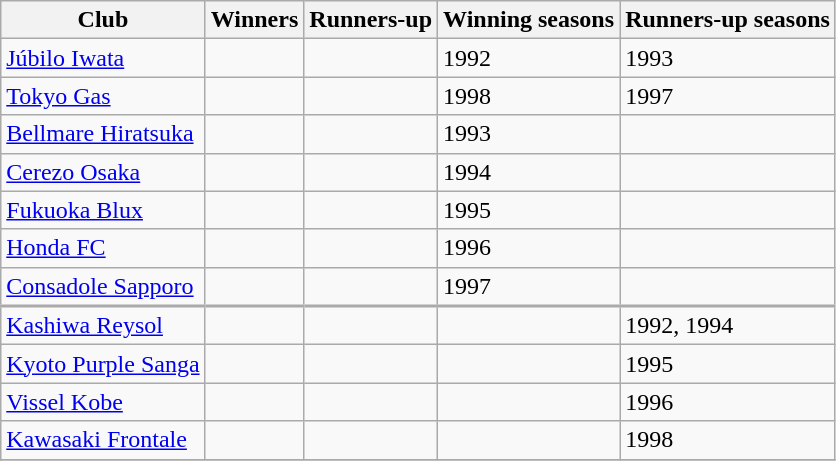<table class="wikitable">
<tr>
<th>Club</th>
<th>Winners</th>
<th>Runners-up</th>
<th>Winning seasons</th>
<th>Runners-up seasons</th>
</tr>
<tr>
<td><a href='#'>Júbilo Iwata</a></td>
<td></td>
<td></td>
<td>1992</td>
<td>1993</td>
</tr>
<tr>
<td><a href='#'>Tokyo Gas</a></td>
<td></td>
<td></td>
<td>1998</td>
<td>1997</td>
</tr>
<tr>
<td><a href='#'>Bellmare Hiratsuka</a></td>
<td></td>
<td></td>
<td>1993</td>
<td></td>
</tr>
<tr>
<td><a href='#'>Cerezo Osaka</a></td>
<td></td>
<td></td>
<td>1994</td>
<td></td>
</tr>
<tr>
<td><a href='#'>Fukuoka Blux</a></td>
<td></td>
<td></td>
<td>1995</td>
<td></td>
</tr>
<tr>
<td><a href='#'>Honda FC</a></td>
<td></td>
<td></td>
<td>1996</td>
<td></td>
</tr>
<tr>
<td><a href='#'>Consadole Sapporo</a></td>
<td></td>
<td></td>
<td>1997</td>
<td></td>
</tr>
<tr>
<td style="border-top-width: 2px;"><a href='#'>Kashiwa Reysol</a></td>
<td style="border-top-width: 2px;"></td>
<td style="border-top-width: 2px;"></td>
<td style="border-top-width: 2px;"></td>
<td style="border-top-width: 2px;">1992, 1994</td>
</tr>
<tr>
<td><a href='#'>Kyoto Purple Sanga</a></td>
<td></td>
<td></td>
<td></td>
<td>1995</td>
</tr>
<tr>
<td><a href='#'>Vissel Kobe</a></td>
<td></td>
<td></td>
<td></td>
<td>1996</td>
</tr>
<tr>
<td><a href='#'>Kawasaki Frontale</a></td>
<td></td>
<td></td>
<td></td>
<td>1998</td>
</tr>
<tr>
</tr>
</table>
